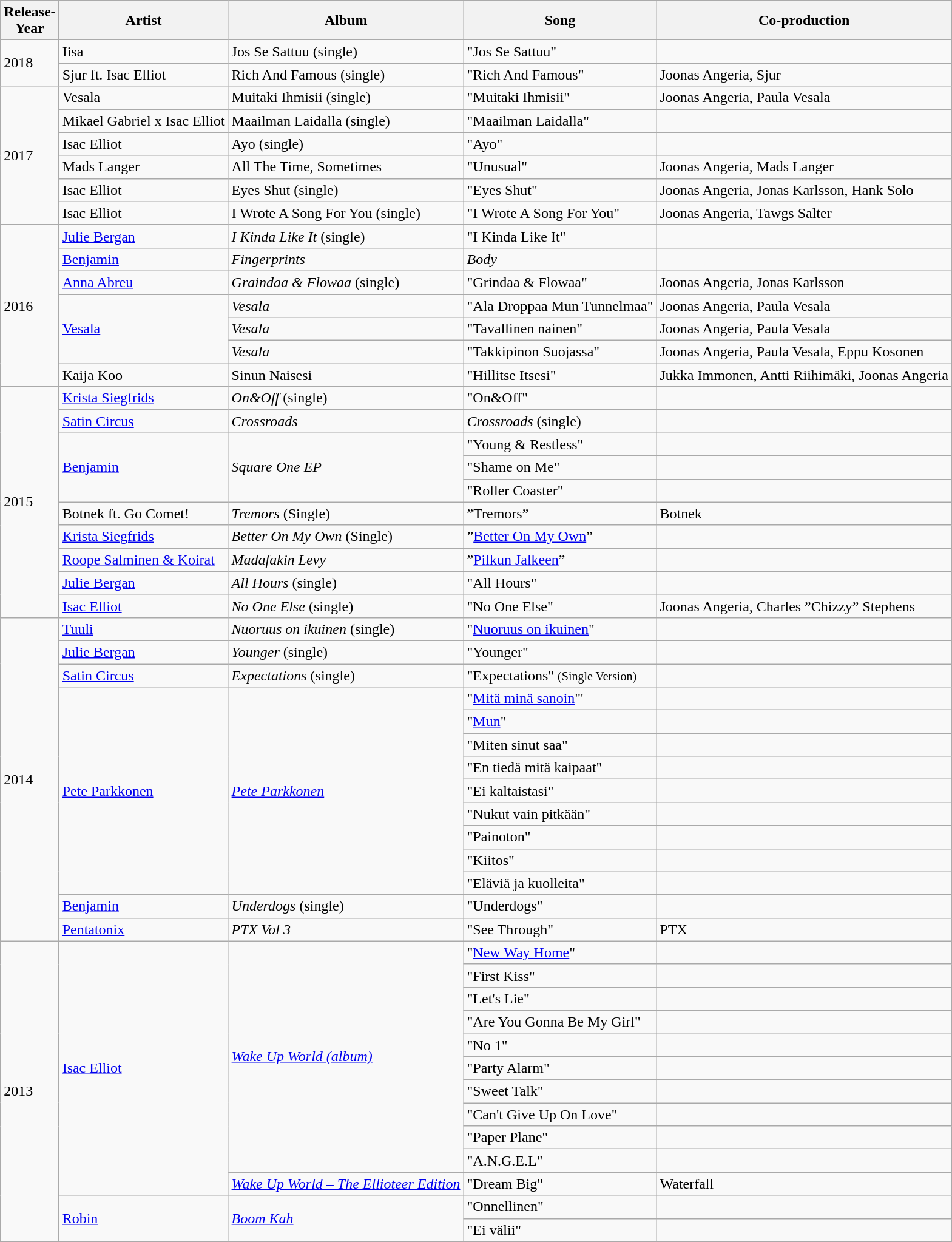<table class="wikitable">
<tr>
<th>Release-<br>Year</th>
<th>Artist</th>
<th>Album</th>
<th>Song</th>
<th>Co-production</th>
</tr>
<tr>
<td rowspan="2">2018</td>
<td>Iisa</td>
<td>Jos Se Sattuu (single)</td>
<td>"Jos Se Sattuu"</td>
<td></td>
</tr>
<tr>
<td>Sjur ft. Isac Elliot</td>
<td>Rich And Famous (single)</td>
<td>"Rich And Famous"</td>
<td>Joonas Angeria, Sjur</td>
</tr>
<tr>
<td rowspan="6">2017</td>
<td>Vesala</td>
<td>Muitaki Ihmisii (single)</td>
<td>"Muitaki Ihmisii"</td>
<td>Joonas Angeria, Paula Vesala</td>
</tr>
<tr>
<td>Mikael Gabriel x Isac Elliot</td>
<td>Maailman Laidalla (single)</td>
<td>"Maailman Laidalla"</td>
<td></td>
</tr>
<tr>
<td>Isac Elliot</td>
<td>Ayo (single)</td>
<td>"Ayo"</td>
<td></td>
</tr>
<tr>
<td>Mads Langer</td>
<td>All The Time, Sometimes</td>
<td>"Unusual"</td>
<td>Joonas Angeria, Mads Langer</td>
</tr>
<tr>
<td>Isac Elliot</td>
<td>Eyes Shut (single)</td>
<td>"Eyes Shut"</td>
<td>Joonas Angeria, Jonas Karlsson, Hank Solo</td>
</tr>
<tr>
<td>Isac Elliot</td>
<td>I Wrote A Song For You (single)</td>
<td>"I Wrote A Song For You"</td>
<td>Joonas Angeria, Tawgs Salter</td>
</tr>
<tr>
<td rowspan="7">2016</td>
<td><a href='#'>Julie Bergan</a></td>
<td><em>I Kinda Like It</em> (single)</td>
<td>"I Kinda Like It"</td>
<td></td>
</tr>
<tr>
<td><a href='#'> Benjamin</a></td>
<td><em>Fingerprints</em></td>
<td><em>Body</em></td>
<td></td>
</tr>
<tr>
<td><a href='#'>Anna Abreu</a></td>
<td><em>Graindaa & Flowaa </em> (single)</td>
<td>"Grindaa & Flowaa"</td>
<td>Joonas Angeria, Jonas Karlsson</td>
</tr>
<tr>
<td rowspan="3"><a href='#'> Vesala</a></td>
<td><em>Vesala </em></td>
<td>"Ala Droppaa Mun Tunnelmaa"</td>
<td>Joonas Angeria, Paula Vesala</td>
</tr>
<tr>
<td><em>Vesala </em></td>
<td>"Tavallinen nainen"</td>
<td>Joonas Angeria, Paula Vesala</td>
</tr>
<tr>
<td><em>Vesala </em></td>
<td>"Takkipinon Suojassa"</td>
<td>Joonas Angeria, Paula Vesala, Eppu Kosonen</td>
</tr>
<tr>
<td>Kaija Koo</td>
<td>Sinun Naisesi</td>
<td>"Hillitse Itsesi"</td>
<td>Jukka Immonen, Antti Riihimäki, Joonas Angeria</td>
</tr>
<tr>
<td rowspan="10">2015</td>
<td><a href='#'>Krista Siegfrids</a></td>
<td><em>On&Off</em> (single)</td>
<td>"On&Off"</td>
<td></td>
</tr>
<tr>
<td><a href='#'>Satin Circus</a></td>
<td><em>Crossroads</em></td>
<td><em>Crossroads</em> (single)</td>
<td></td>
</tr>
<tr>
<td rowspan="3"><a href='#'> Benjamin</a></td>
<td rowspan="3"><em>Square One EP</em></td>
<td>"Young & Restless"</td>
<td></td>
</tr>
<tr>
<td>"Shame on Me"</td>
<td></td>
</tr>
<tr>
<td>"Roller Coaster"</td>
<td></td>
</tr>
<tr>
<td>Botnek ft. Go Comet!</td>
<td><em>Tremors</em> (Single)</td>
<td>”Tremors”</td>
<td>Botnek</td>
</tr>
<tr>
<td><a href='#'>Krista Siegfrids</a></td>
<td><em>Better On My Own</em> (Single)</td>
<td>”<a href='#'>Better On My Own</a>”</td>
<td></td>
</tr>
<tr>
<td><a href='#'>Roope Salminen & Koirat</a></td>
<td><em>Madafakin Levy</em></td>
<td>”<a href='#'>Pilkun Jalkeen</a>”</td>
<td></td>
</tr>
<tr>
<td><a href='#'>Julie Bergan</a></td>
<td><em>All Hours</em> (single)</td>
<td>"All Hours"</td>
<td></td>
</tr>
<tr>
<td><a href='#'>Isac Elliot</a></td>
<td><em>No One Else</em> (single)</td>
<td>"No One Else"</td>
<td>Joonas Angeria, Charles ”Chizzy” Stephens</td>
</tr>
<tr>
<td rowspan="14">2014</td>
<td><a href='#'>Tuuli</a></td>
<td><em>Nuoruus on ikuinen</em> (single)</td>
<td>"<a href='#'>Nuoruus on ikuinen</a>"</td>
<td></td>
</tr>
<tr>
<td><a href='#'>Julie Bergan</a></td>
<td><em>Younger</em> (single)</td>
<td>"Younger"</td>
<td></td>
</tr>
<tr>
<td><a href='#'>Satin Circus</a></td>
<td><em>Expectations</em> (single)</td>
<td>"Expectations" <small>(Single Version)</small></td>
<td></td>
</tr>
<tr>
<td rowspan="9"><a href='#'>Pete Parkkonen</a></td>
<td rowspan="9"><em><a href='#'>Pete Parkkonen</a></em></td>
<td>"<a href='#'>Mitä minä sanoin</a>"'</td>
<td></td>
</tr>
<tr>
<td>"<a href='#'>Mun</a>"</td>
<td></td>
</tr>
<tr>
<td>"Miten sinut saa"</td>
<td></td>
</tr>
<tr>
<td>"En tiedä mitä kaipaat"</td>
<td></td>
</tr>
<tr>
<td>"Ei kaltaistasi"</td>
<td></td>
</tr>
<tr>
<td>"Nukut vain pitkään"</td>
<td></td>
</tr>
<tr>
<td>"Painoton"</td>
<td></td>
</tr>
<tr>
<td>"Kiitos"</td>
<td></td>
</tr>
<tr>
<td>"Eläviä ja kuolleita"</td>
<td></td>
</tr>
<tr>
<td><a href='#'> Benjamin</a></td>
<td><em>Underdogs</em> (single)</td>
<td>"Underdogs"</td>
<td></td>
</tr>
<tr>
<td><a href='#'>Pentatonix</a></td>
<td><em>PTX Vol 3</em></td>
<td>"See Through"</td>
<td>PTX</td>
</tr>
<tr>
<td rowspan="13">2013</td>
<td rowspan="11"><a href='#'>Isac Elliot</a></td>
<td rowspan="10"><em><a href='#'>Wake Up World (album)</a></em></td>
<td>"<a href='#'>New Way Home</a>"</td>
<td></td>
</tr>
<tr>
<td>"First Kiss"</td>
<td></td>
</tr>
<tr>
<td>"Let's Lie"</td>
<td></td>
</tr>
<tr>
<td>"Are You Gonna Be My Girl"</td>
<td></td>
</tr>
<tr>
<td>"No 1"</td>
<td></td>
</tr>
<tr>
<td>"Party Alarm"</td>
<td></td>
</tr>
<tr>
<td>"Sweet Talk"</td>
<td></td>
</tr>
<tr>
<td>"Can't Give Up On Love"</td>
<td></td>
</tr>
<tr>
<td>"Paper Plane"</td>
<td></td>
</tr>
<tr>
<td>"A.N.G.E.L"</td>
<td></td>
</tr>
<tr>
<td><em><a href='#'>Wake Up World – The Ellioteer Edition</a></em></td>
<td>"Dream Big"</td>
<td>Waterfall</td>
</tr>
<tr>
<td rowspan="2"><a href='#'>Robin</a></td>
<td rowspan="2"><em><a href='#'>Boom Kah</a></em></td>
<td>"Onnellinen"</td>
<td></td>
</tr>
<tr>
<td>"Ei välii"</td>
<td></td>
</tr>
<tr>
</tr>
</table>
